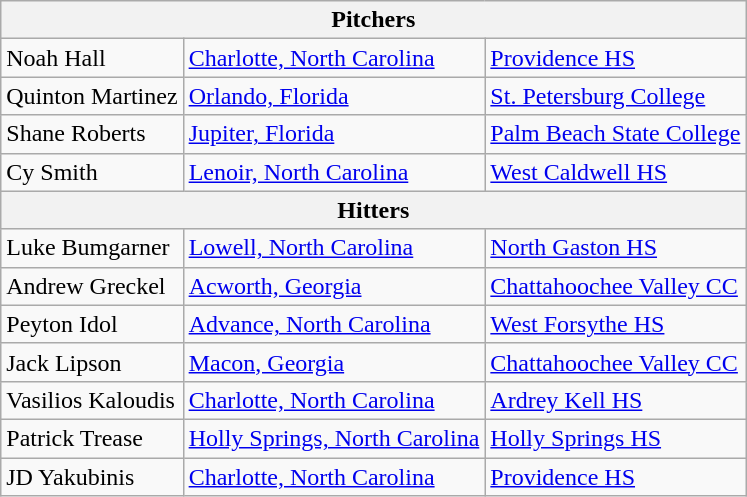<table class="wikitable">
<tr>
<th colspan=3>Pitchers</th>
</tr>
<tr>
<td>Noah Hall</td>
<td><a href='#'>Charlotte, North Carolina</a></td>
<td><a href='#'>Providence HS</a></td>
</tr>
<tr>
<td>Quinton Martinez</td>
<td><a href='#'>Orlando, Florida</a></td>
<td><a href='#'>St. Petersburg College</a></td>
</tr>
<tr>
<td>Shane Roberts</td>
<td><a href='#'>Jupiter, Florida</a></td>
<td><a href='#'>Palm Beach State College</a></td>
</tr>
<tr>
<td>Cy Smith</td>
<td><a href='#'>Lenoir, North Carolina</a></td>
<td><a href='#'>West Caldwell HS</a></td>
</tr>
<tr>
<th colspan=3>Hitters</th>
</tr>
<tr>
<td>Luke Bumgarner</td>
<td><a href='#'>Lowell, North Carolina</a></td>
<td><a href='#'>North Gaston HS</a></td>
</tr>
<tr>
<td>Andrew Greckel</td>
<td><a href='#'>Acworth, Georgia</a></td>
<td><a href='#'>Chattahoochee Valley CC</a></td>
</tr>
<tr>
<td>Peyton Idol</td>
<td><a href='#'>Advance, North Carolina</a></td>
<td><a href='#'>West Forsythe HS</a></td>
</tr>
<tr>
<td>Jack Lipson</td>
<td><a href='#'>Macon, Georgia</a></td>
<td><a href='#'>Chattahoochee Valley CC</a></td>
</tr>
<tr>
<td>Vasilios Kaloudis</td>
<td><a href='#'>Charlotte, North Carolina</a></td>
<td><a href='#'>Ardrey Kell HS</a></td>
</tr>
<tr>
<td>Patrick Trease</td>
<td><a href='#'>Holly Springs, North Carolina</a></td>
<td><a href='#'>Holly Springs HS</a></td>
</tr>
<tr>
<td>JD Yakubinis</td>
<td><a href='#'>Charlotte, North Carolina</a></td>
<td><a href='#'>Providence HS</a></td>
</tr>
</table>
